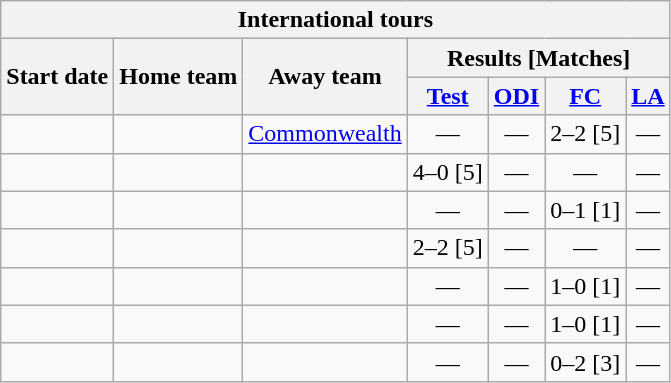<table class="wikitable">
<tr>
<th colspan="7">International tours</th>
</tr>
<tr>
<th rowspan="2">Start date</th>
<th rowspan="2">Home team</th>
<th rowspan="2">Away team</th>
<th colspan="4">Results [Matches]</th>
</tr>
<tr>
<th><a href='#'>Test</a></th>
<th><a href='#'>ODI</a></th>
<th><a href='#'>FC</a></th>
<th><a href='#'>LA</a></th>
</tr>
<tr>
<td><a href='#'></a></td>
<td></td>
<td><a href='#'>Commonwealth</a></td>
<td ; style="text-align:center">—</td>
<td ; style="text-align:center">—</td>
<td>2–2 [5]</td>
<td ; style="text-align:center">—</td>
</tr>
<tr>
<td><a href='#'></a></td>
<td></td>
<td></td>
<td>4–0 [5]</td>
<td ; style="text-align:center">—</td>
<td ; style="text-align:center">—</td>
<td ; style="text-align:center">—</td>
</tr>
<tr>
<td><a href='#'></a></td>
<td></td>
<td></td>
<td ; style="text-align:center">—</td>
<td ; style="text-align:center">—</td>
<td>0–1 [1]</td>
<td ; style="text-align:center">—</td>
</tr>
<tr>
<td><a href='#'></a></td>
<td></td>
<td></td>
<td>2–2 [5]</td>
<td ; style="text-align:center">—</td>
<td ; style="text-align:center">—</td>
<td ; style="text-align:center">—</td>
</tr>
<tr>
<td><a href='#'></a></td>
<td></td>
<td></td>
<td ; style="text-align:center">—</td>
<td ; style="text-align:center">—</td>
<td>1–0 [1]</td>
<td ; style="text-align:center">—</td>
</tr>
<tr>
<td><a href='#'></a></td>
<td></td>
<td></td>
<td ; style="text-align:center">—</td>
<td ; style="text-align:center">—</td>
<td>1–0 [1]</td>
<td ; style="text-align:center">—</td>
</tr>
<tr>
<td><a href='#'></a></td>
<td></td>
<td></td>
<td ; style="text-align:center">—</td>
<td ; style="text-align:center">—</td>
<td>0–2 [3]</td>
<td ; style="text-align:center">—</td>
</tr>
</table>
